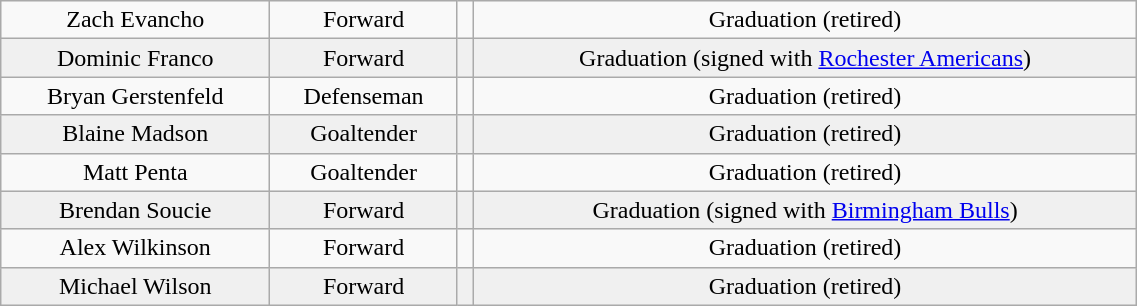<table class="wikitable" width="60%">
<tr align="center" bgcolor="">
<td>Zach Evancho</td>
<td>Forward</td>
<td></td>
<td>Graduation (retired)</td>
</tr>
<tr align="center" bgcolor="f0f0f0">
<td>Dominic Franco</td>
<td>Forward</td>
<td></td>
<td>Graduation (signed with <a href='#'>Rochester Americans</a>)</td>
</tr>
<tr align="center" bgcolor="">
<td>Bryan Gerstenfeld</td>
<td>Defenseman</td>
<td></td>
<td>Graduation (retired)</td>
</tr>
<tr align="center" bgcolor="f0f0f0">
<td>Blaine Madson</td>
<td>Goaltender</td>
<td></td>
<td>Graduation (retired)</td>
</tr>
<tr align="center" bgcolor="">
<td>Matt Penta</td>
<td>Goaltender</td>
<td></td>
<td>Graduation (retired)</td>
</tr>
<tr align="center" bgcolor="f0f0f0">
<td>Brendan Soucie</td>
<td>Forward</td>
<td></td>
<td>Graduation (signed with <a href='#'>Birmingham Bulls</a>)</td>
</tr>
<tr align="center" bgcolor="">
<td>Alex Wilkinson</td>
<td>Forward</td>
<td></td>
<td>Graduation (retired)</td>
</tr>
<tr align="center" bgcolor="f0f0f0">
<td>Michael Wilson</td>
<td>Forward</td>
<td></td>
<td>Graduation (retired)</td>
</tr>
</table>
